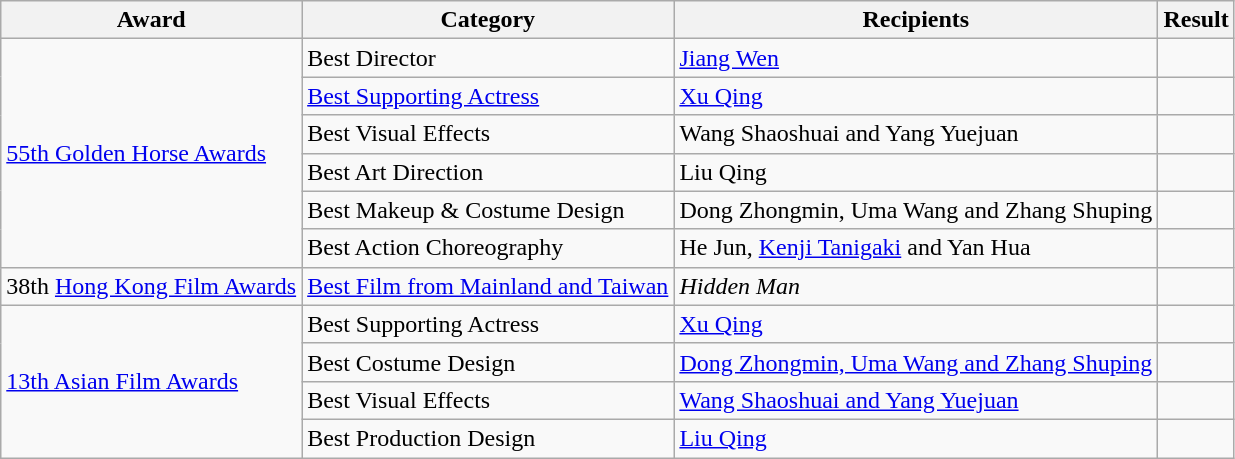<table class="wikitable">
<tr>
<th>Award</th>
<th>Category</th>
<th>Recipients</th>
<th>Result</th>
</tr>
<tr>
<td rowspan=6><a href='#'>55th Golden Horse Awards</a></td>
<td>Best Director</td>
<td><a href='#'>Jiang Wen</a></td>
<td></td>
</tr>
<tr>
<td><a href='#'>Best Supporting Actress</a></td>
<td><a href='#'>Xu Qing</a></td>
<td></td>
</tr>
<tr>
<td>Best Visual Effects</td>
<td>Wang Shaoshuai and Yang Yuejuan</td>
<td></td>
</tr>
<tr>
<td>Best Art Direction</td>
<td>Liu Qing</td>
<td></td>
</tr>
<tr>
<td>Best Makeup & Costume Design</td>
<td>Dong Zhongmin, Uma Wang and Zhang Shuping</td>
<td></td>
</tr>
<tr>
<td>Best Action Choreography</td>
<td>He Jun, <a href='#'>Kenji Tanigaki</a> and Yan Hua</td>
<td></td>
</tr>
<tr>
<td>38th <a href='#'>Hong Kong Film Awards</a></td>
<td><a href='#'>Best Film from Mainland and Taiwan</a></td>
<td><em>Hidden Man</em></td>
<td></td>
</tr>
<tr>
<td rowspan=4><a href='#'>13th Asian Film Awards</a></td>
<td>Best Supporting Actress</td>
<td><a href='#'>Xu Qing</a></td>
<td></td>
</tr>
<tr>
<td>Best Costume Design</td>
<td><a href='#'>Dong Zhongmin, Uma Wang and Zhang Shuping</a></td>
<td></td>
</tr>
<tr>
<td>Best Visual Effects</td>
<td><a href='#'>Wang Shaoshuai and Yang Yuejuan</a></td>
<td></td>
</tr>
<tr>
<td>Best Production Design</td>
<td><a href='#'>Liu Qing</a></td>
<td></td>
</tr>
</table>
